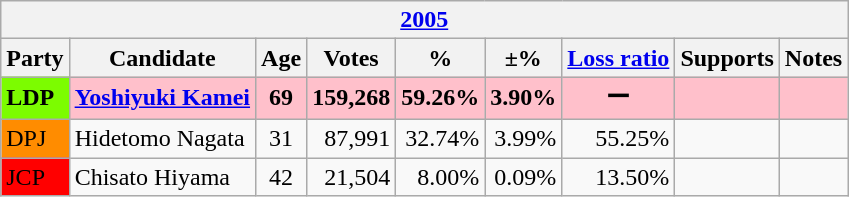<table class="wikitable">
<tr>
<th colspan="9"><a href='#'>2005</a></th>
</tr>
<tr>
<th>Party</th>
<th>Candidate</th>
<th>Age</th>
<th>Votes</th>
<th>%</th>
<th>±%</th>
<th><a href='#'>Loss ratio</a></th>
<th>Supports</th>
<th>Notes</th>
</tr>
<tr>
<td style="background:lawngreen;"><strong>LDP</strong></td>
<td style="background:pink;"><strong><a href='#'>Yoshiyuki Kamei</a></strong></td>
<td style="background:pink;text-align:center"><strong>69</strong></td>
<td style="background:pink; text-align:right"><strong>159,268</strong></td>
<td style="background:pink;text-align:right"><strong>59.26%</strong></td>
<td style="background:pink;text-align:right"><strong>3.90%</strong></td>
<td style="background:pink; text-align:center"><strong>ー</strong></td>
<td style="background:pink;"></td>
<td style="background:pink;"></td>
</tr>
<tr>
<td style="background:darkorange;">DPJ</td>
<td>Hidetomo Nagata</td>
<td style="text-align:center">31</td>
<td style="text-align:right">87,991</td>
<td style="text-align:right">32.74%</td>
<td style="text-align:right">3.99%</td>
<td style="text-align:right">55.25%</td>
<td></td>
<td></td>
</tr>
<tr>
<td style="background:red;">JCP</td>
<td>Chisato Hiyama</td>
<td style="text-align:center">42</td>
<td style="text-align:right">21,504</td>
<td style="text-align:right">8.00%</td>
<td style="text-align:right">0.09%</td>
<td style="text-align:right">13.50%</td>
<td></td>
<td></td>
</tr>
</table>
